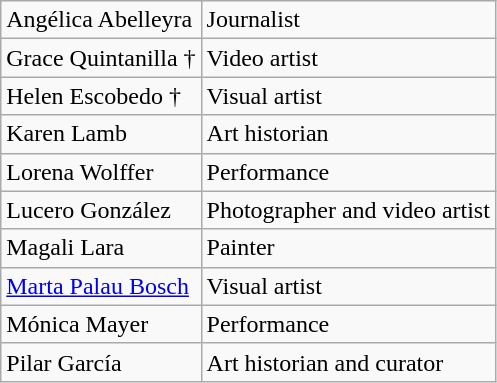<table class="wikitable">
<tr>
<td>Angélica Abelleyra</td>
<td>Journalist</td>
</tr>
<tr>
<td>Grace Quintanilla †</td>
<td>Video artist</td>
</tr>
<tr>
<td>Helen Escobedo †</td>
<td>Visual artist</td>
</tr>
<tr>
<td>Karen Lamb</td>
<td>Art historian</td>
</tr>
<tr>
<td>Lorena Wolffer</td>
<td>Performance</td>
</tr>
<tr>
<td>Lucero González</td>
<td>Photographer and video artist</td>
</tr>
<tr>
<td>Magali Lara</td>
<td>Painter</td>
</tr>
<tr>
<td><a href='#'>Marta Palau Bosch</a></td>
<td>Visual artist</td>
</tr>
<tr>
<td>Mónica Mayer</td>
<td>Performance</td>
</tr>
<tr>
<td>Pilar García</td>
<td>Art historian and curator</td>
</tr>
</table>
